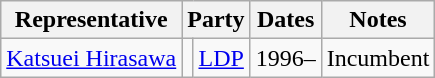<table class=wikitable>
<tr valign=bottom>
<th>Representative</th>
<th colspan="2">Party</th>
<th>Dates</th>
<th>Notes</th>
</tr>
<tr>
<td><a href='#'>Katsuei Hirasawa</a></td>
<td bgcolor=></td>
<td><a href='#'>LDP</a></td>
<td>1996–</td>
<td>Incumbent</td>
</tr>
</table>
